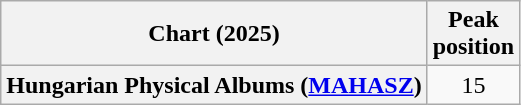<table class="wikitable sortable plainrowheaders" style="text-align:center">
<tr>
<th scope="col">Chart (2025)</th>
<th scope="col">Peak<br>position</th>
</tr>
<tr>
<th scope="row">Hungarian Physical Albums (<a href='#'>MAHASZ</a>)</th>
<td>15</td>
</tr>
</table>
